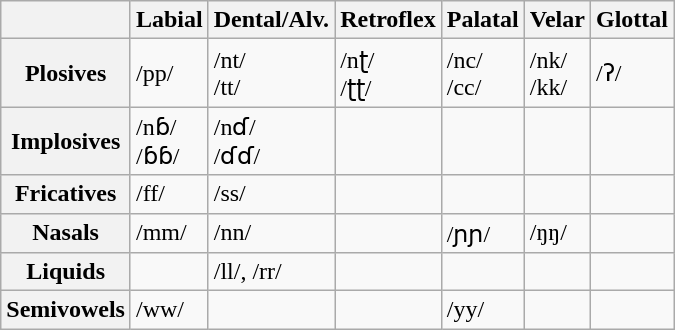<table class="wikitable">
<tr>
<th></th>
<th>Labial</th>
<th>Dental/Alv.</th>
<th>Retroflex</th>
<th>Palatal</th>
<th>Velar</th>
<th>Glottal</th>
</tr>
<tr>
<th>Plosives</th>
<td>/pp/</td>
<td>/nt/<br>/tt/</td>
<td>/nʈ/<br>/ʈʈ/</td>
<td>/nc/<br>/cc/</td>
<td>/nk/<br>/kk/</td>
<td>/ʔ/</td>
</tr>
<tr>
<th>Implosives</th>
<td>/nɓ/<br>/ɓɓ/</td>
<td>/nɗ/<br>/ɗɗ/</td>
<td></td>
<td></td>
<td></td>
<td></td>
</tr>
<tr>
<th>Fricatives</th>
<td>/ff/</td>
<td>/ss/</td>
<td></td>
<td></td>
<td></td>
<td></td>
</tr>
<tr>
<th>Nasals</th>
<td>/mm/</td>
<td>/nn/</td>
<td></td>
<td>/ɲɲ/</td>
<td>/ŋŋ/</td>
<td></td>
</tr>
<tr>
<th>Liquids</th>
<td></td>
<td>/ll/, /rr/</td>
<td></td>
<td></td>
<td></td>
<td></td>
</tr>
<tr>
<th>Semivowels</th>
<td>/ww/</td>
<td></td>
<td></td>
<td>/yy/</td>
<td></td>
<td></td>
</tr>
</table>
